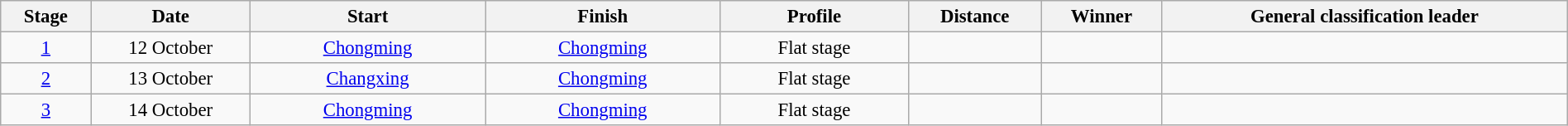<table class="wikitable" style=" text-align:center; font-size:95%;" width="100%">
<tr>
<th>Stage</th>
<th>Date</th>
<th width=15%>Start</th>
<th width=15%>Finish</th>
<th width=12%>Profile</th>
<th>Distance</th>
<th>Winner</th>
<th> <strong>General classification leader</strong></th>
</tr>
<tr>
<td><a href='#'>1</a></td>
<td>12 October</td>
<td><a href='#'>Chongming</a></td>
<td><a href='#'>Chongming</a></td>
<td>  Flat stage</td>
<td></td>
<td></td>
<td></td>
</tr>
<tr>
<td><a href='#'>2</a></td>
<td>13 October</td>
<td><a href='#'>Changxing</a></td>
<td><a href='#'>Chongming</a></td>
<td>  Flat stage</td>
<td></td>
<td></td>
<td></td>
</tr>
<tr>
<td><a href='#'>3</a></td>
<td>14 October</td>
<td><a href='#'>Chongming</a></td>
<td><a href='#'>Chongming</a></td>
<td>  Flat stage</td>
<td></td>
<td></td>
<td></td>
</tr>
</table>
